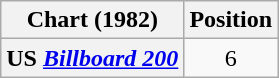<table class="wikitable plainrowheaders" style="text-align:center">
<tr>
<th scope="col">Chart (1982)</th>
<th scope="col">Position</th>
</tr>
<tr>
<th scope="row">US <em><a href='#'>Billboard 200</a></em></th>
<td>6</td>
</tr>
</table>
